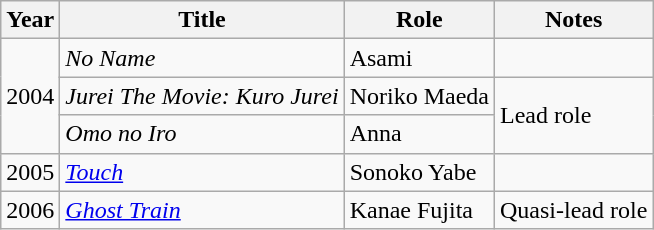<table class="wikitable">
<tr>
<th>Year</th>
<th>Title</th>
<th>Role</th>
<th>Notes</th>
</tr>
<tr>
<td rowspan="3">2004</td>
<td><em>No Name</em></td>
<td>Asami</td>
<td></td>
</tr>
<tr>
<td><em>Jurei The Movie: Kuro Jurei</em></td>
<td>Noriko Maeda</td>
<td rowspan="2">Lead role</td>
</tr>
<tr>
<td><em>Omo no Iro</em></td>
<td>Anna</td>
</tr>
<tr>
<td>2005</td>
<td><em><a href='#'>Touch</a></em></td>
<td>Sonoko Yabe</td>
<td></td>
</tr>
<tr>
<td>2006</td>
<td><em><a href='#'>Ghost Train</a></em></td>
<td>Kanae Fujita</td>
<td>Quasi-lead role</td>
</tr>
</table>
